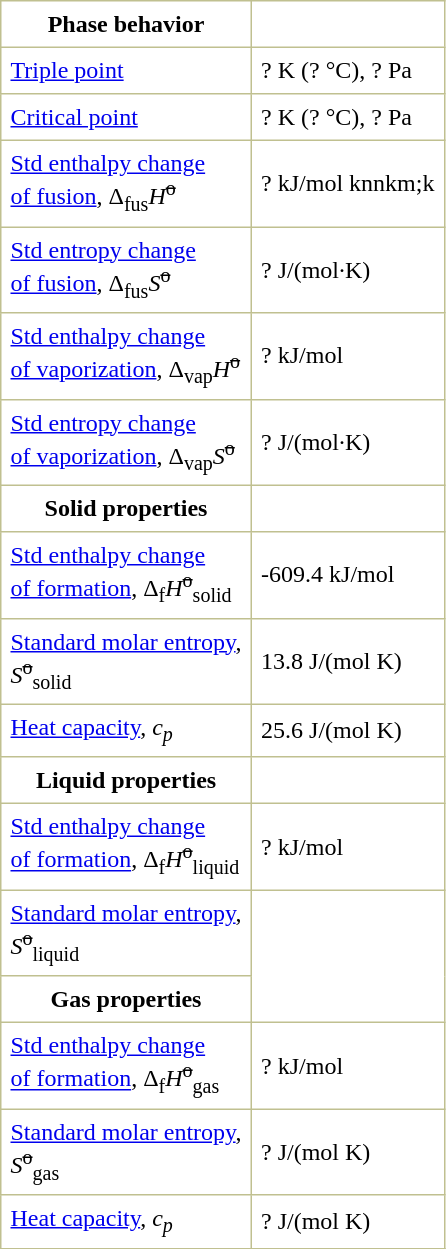<table border="1" cellspacing="0" cellpadding="6" style="margin: 0 0 0 0.5em; background: #FFFFFF; border-collapse: collapse; border-color: #C0C090;">
<tr>
<th>Phase behavior</th>
</tr>
<tr>
<td><a href='#'>Triple point</a></td>
<td>? K (? °C), ? Pa</td>
</tr>
<tr>
<td><a href='#'>Critical point</a></td>
<td>? K (? °C), ? Pa</td>
</tr>
<tr>
<td><a href='#'>Std enthalpy change<br>of fusion</a>, Δ<sub>fus</sub><em>H</em><sup><s>o</s></sup></td>
<td>? kJ/mol  knnkm;k</td>
</tr>
<tr>
<td><a href='#'>Std entropy change<br>of fusion</a>, Δ<sub>fus</sub><em>S</em><sup><s>o</s></sup></td>
<td>? J/(mol·K)</td>
</tr>
<tr>
<td><a href='#'>Std enthalpy change<br>of vaporization</a>, Δ<sub>vap</sub><em>H</em><sup><s>o</s></sup></td>
<td>? kJ/mol</td>
</tr>
<tr>
<td><a href='#'>Std entropy change<br>of vaporization</a>, Δ<sub>vap</sub><em>S</em><sup><s>o</s></sup></td>
<td>? J/(mol·K)</td>
</tr>
<tr>
<th>Solid properties</th>
</tr>
<tr>
<td><a href='#'>Std enthalpy change<br>of formation</a>, Δ<sub>f</sub><em>H</em><sup><s>o</s></sup><sub>solid</sub></td>
<td>-609.4 kJ/mol</td>
</tr>
<tr>
<td><a href='#'>Standard molar entropy</a>,<br><em>S</em><sup><s>o</s></sup><sub>solid</sub></td>
<td>13.8 J/(mol K)</td>
</tr>
<tr>
<td><a href='#'>Heat capacity</a>, <em>c<sub>p</sub></em></td>
<td>25.6 J/(mol K)</td>
</tr>
<tr>
<th>Liquid properties</th>
</tr>
<tr>
<td><a href='#'>Std enthalpy change<br>of formation</a>, Δ<sub>f</sub><em>H</em><sup><s>o</s></sup><sub>liquid</sub></td>
<td>? kJ/mol</td>
</tr>
<tr>
<td><a href='#'>Standard molar entropy</a>,<br><em>S</em><sup><s>o</s></sup><sub>liquid</sub></td>
</tr>
<tr>
<th>Gas properties</th>
</tr>
<tr>
<td><a href='#'>Std enthalpy change<br>of formation</a>, Δ<sub>f</sub><em>H</em><sup><s>o</s></sup><sub>gas</sub></td>
<td>? kJ/mol</td>
</tr>
<tr>
<td><a href='#'>Standard molar entropy</a>,<br><em>S</em><sup><s>o</s></sup><sub>gas</sub></td>
<td>? J/(mol K)</td>
</tr>
<tr>
<td><a href='#'>Heat capacity</a>, <em>c<sub>p</sub></em></td>
<td>? J/(mol K)</td>
</tr>
<tr>
</tr>
</table>
